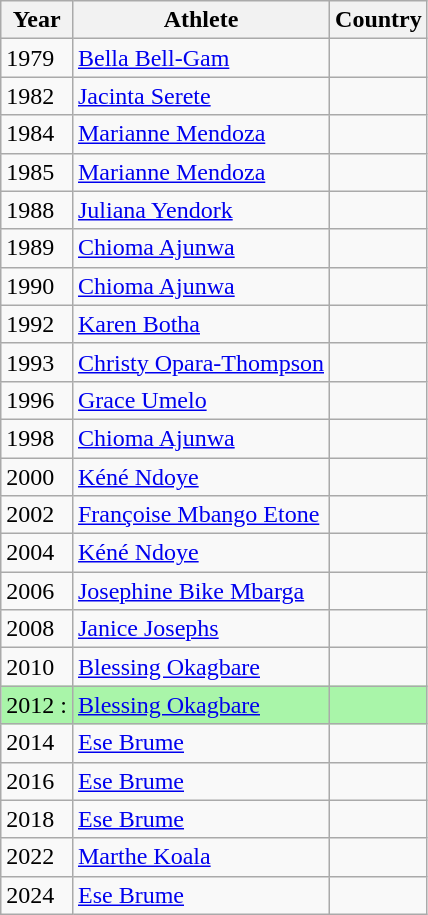<table class="wikitable sortable">
<tr>
<th>Year</th>
<th>Athlete</th>
<th>Country</th>
</tr>
<tr>
<td>1979</td>
<td><a href='#'>Bella Bell-Gam</a></td>
<td></td>
</tr>
<tr>
<td>1982</td>
<td><a href='#'>Jacinta Serete</a></td>
<td></td>
</tr>
<tr>
<td>1984</td>
<td><a href='#'>Marianne Mendoza</a></td>
<td></td>
</tr>
<tr>
<td>1985</td>
<td><a href='#'>Marianne Mendoza</a></td>
<td></td>
</tr>
<tr>
<td>1988</td>
<td><a href='#'>Juliana Yendork</a></td>
<td></td>
</tr>
<tr>
<td>1989</td>
<td><a href='#'>Chioma Ajunwa</a></td>
<td></td>
</tr>
<tr>
<td>1990</td>
<td><a href='#'>Chioma Ajunwa</a></td>
<td></td>
</tr>
<tr>
<td>1992</td>
<td><a href='#'>Karen Botha</a></td>
<td></td>
</tr>
<tr>
<td>1993</td>
<td><a href='#'>Christy Opara-Thompson</a></td>
<td></td>
</tr>
<tr>
<td>1996</td>
<td><a href='#'>Grace Umelo</a></td>
<td></td>
</tr>
<tr>
<td>1998</td>
<td><a href='#'>Chioma Ajunwa</a></td>
<td></td>
</tr>
<tr>
<td>2000</td>
<td><a href='#'>Kéné Ndoye</a></td>
<td></td>
</tr>
<tr>
<td>2002</td>
<td><a href='#'>Françoise Mbango Etone</a></td>
<td></td>
</tr>
<tr>
<td>2004</td>
<td><a href='#'>Kéné Ndoye</a></td>
<td></td>
</tr>
<tr>
<td>2006</td>
<td><a href='#'>Josephine Bike Mbarga</a></td>
<td></td>
</tr>
<tr>
<td>2008</td>
<td><a href='#'>Janice Josephs</a></td>
<td></td>
</tr>
<tr>
<td>2010</td>
<td><a href='#'>Blessing Okagbare</a></td>
<td></td>
</tr>
<tr bgcolor=#A9F5A9>
<td>2012 :</td>
<td><a href='#'>Blessing Okagbare</a></td>
<td></td>
</tr>
<tr>
<td>2014</td>
<td><a href='#'>Ese Brume</a></td>
<td></td>
</tr>
<tr>
<td>2016</td>
<td><a href='#'>Ese Brume</a></td>
<td></td>
</tr>
<tr>
<td>2018</td>
<td><a href='#'>Ese Brume</a></td>
<td></td>
</tr>
<tr>
<td>2022</td>
<td><a href='#'>Marthe Koala</a></td>
<td></td>
</tr>
<tr>
<td>2024</td>
<td><a href='#'>Ese Brume</a></td>
<td></td>
</tr>
</table>
